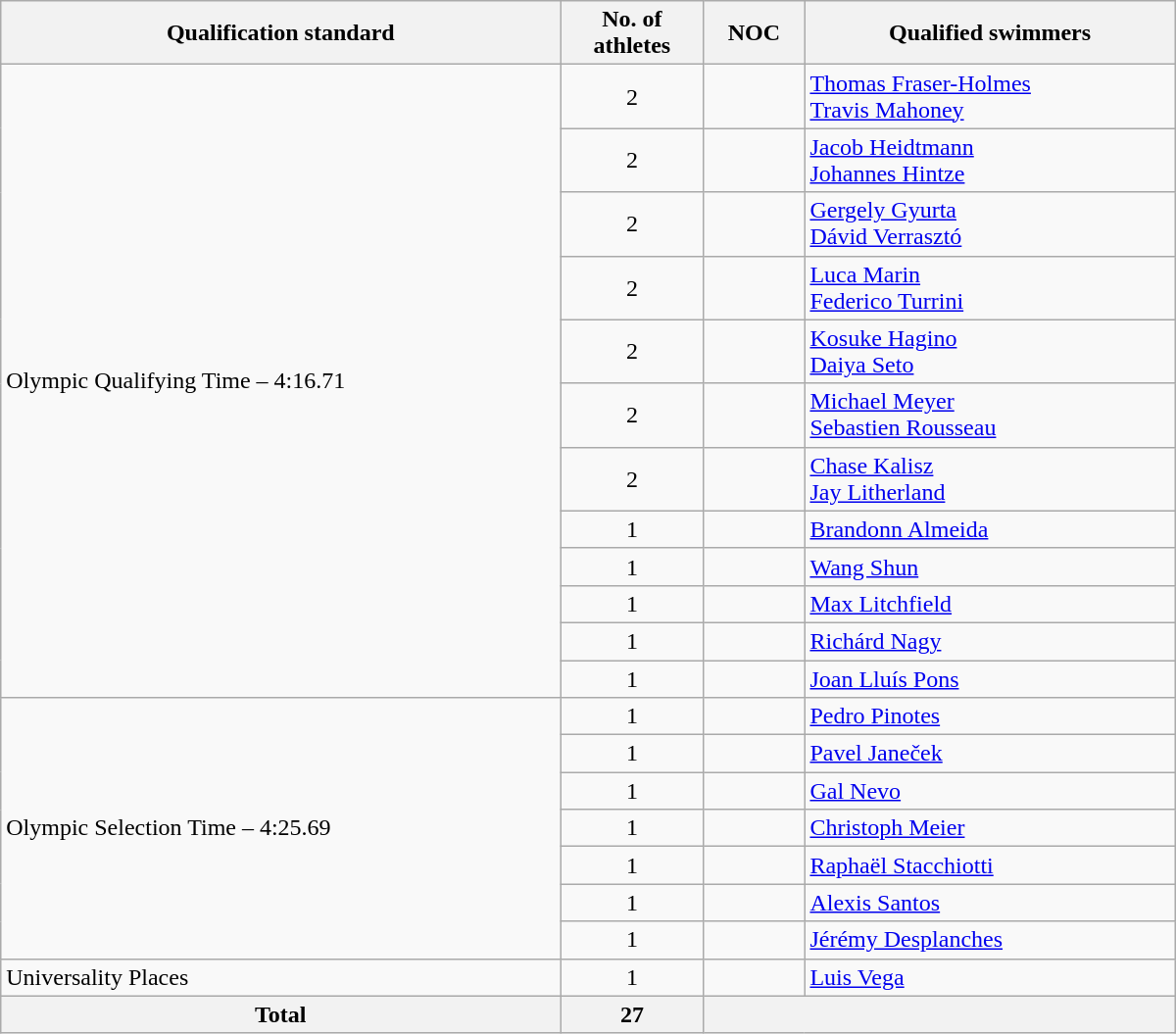<table class=wikitable style="text-align:left" width=800>
<tr>
<th>Qualification standard</th>
<th width=90>No. of athletes</th>
<th>NOC</th>
<th>Qualified swimmers</th>
</tr>
<tr>
<td rowspan=12>Olympic Qualifying Time – 4:16.71</td>
<td align=center>2</td>
<td></td>
<td><a href='#'>Thomas Fraser-Holmes</a><br><a href='#'>Travis Mahoney</a></td>
</tr>
<tr>
<td align=center>2</td>
<td></td>
<td><a href='#'>Jacob Heidtmann</a><br><a href='#'>Johannes Hintze</a></td>
</tr>
<tr>
<td align=center>2</td>
<td></td>
<td><a href='#'>Gergely Gyurta</a><br><a href='#'>Dávid Verrasztó</a></td>
</tr>
<tr>
<td align=center>2</td>
<td></td>
<td><a href='#'>Luca Marin</a><br><a href='#'>Federico Turrini</a></td>
</tr>
<tr>
<td align=center>2</td>
<td></td>
<td><a href='#'>Kosuke Hagino</a><br><a href='#'>Daiya Seto</a></td>
</tr>
<tr>
<td align=center>2</td>
<td></td>
<td><a href='#'>Michael Meyer</a><br><a href='#'>Sebastien Rousseau</a></td>
</tr>
<tr>
<td align=center>2</td>
<td></td>
<td><a href='#'>Chase Kalisz</a><br><a href='#'>Jay Litherland</a></td>
</tr>
<tr>
<td align=center>1</td>
<td></td>
<td><a href='#'>Brandonn Almeida</a></td>
</tr>
<tr>
<td align=center>1</td>
<td></td>
<td><a href='#'>Wang Shun</a></td>
</tr>
<tr>
<td align=center>1</td>
<td></td>
<td><a href='#'>Max Litchfield</a></td>
</tr>
<tr>
<td align=center>1</td>
<td></td>
<td><a href='#'>Richárd Nagy</a></td>
</tr>
<tr>
<td align=center>1</td>
<td></td>
<td><a href='#'>Joan Lluís Pons</a></td>
</tr>
<tr>
<td rowspan=7>Olympic Selection Time – 4:25.69</td>
<td align=center>1</td>
<td></td>
<td><a href='#'>Pedro Pinotes</a></td>
</tr>
<tr>
<td align=center>1</td>
<td></td>
<td><a href='#'>Pavel Janeček</a></td>
</tr>
<tr>
<td align=center>1</td>
<td></td>
<td><a href='#'>Gal Nevo</a></td>
</tr>
<tr>
<td align=center>1</td>
<td></td>
<td><a href='#'>Christoph Meier</a></td>
</tr>
<tr>
<td align=center>1</td>
<td></td>
<td><a href='#'>Raphaël Stacchiotti</a></td>
</tr>
<tr>
<td align=center>1</td>
<td></td>
<td><a href='#'>Alexis Santos</a></td>
</tr>
<tr>
<td align=center>1</td>
<td></td>
<td><a href='#'>Jérémy Desplanches</a></td>
</tr>
<tr>
<td>Universality Places</td>
<td align=center>1</td>
<td></td>
<td><a href='#'>Luis Vega</a></td>
</tr>
<tr>
<th><strong>Total</strong></th>
<th>27</th>
<th colspan=2></th>
</tr>
</table>
